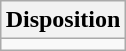<table class="sortable wikitable" style="margin:1em auto;">
<tr>
<th>Disposition</th>
</tr>
<tr>
<td></td>
</tr>
</table>
